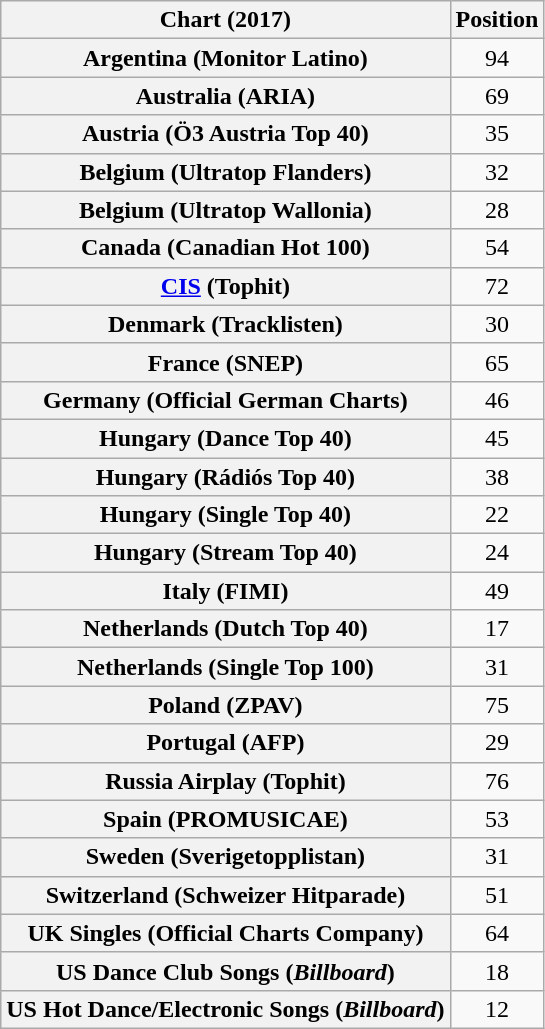<table class="wikitable plainrowheaders sortable" style="text-align:center">
<tr>
<th scope="col">Chart (2017)</th>
<th scope="col">Position</th>
</tr>
<tr>
<th scope="row">Argentina (Monitor Latino)</th>
<td>94</td>
</tr>
<tr>
<th scope="row">Australia (ARIA)</th>
<td>69</td>
</tr>
<tr>
<th scope="row">Austria (Ö3 Austria Top 40)</th>
<td>35</td>
</tr>
<tr>
<th scope="row">Belgium (Ultratop Flanders)</th>
<td>32</td>
</tr>
<tr>
<th scope="row">Belgium (Ultratop Wallonia)</th>
<td>28</td>
</tr>
<tr>
<th scope="row">Canada (Canadian Hot 100)</th>
<td>54</td>
</tr>
<tr>
<th scope="row"><a href='#'>CIS</a> (Tophit)</th>
<td style="text-align:center;">72</td>
</tr>
<tr>
<th scope="row">Denmark (Tracklisten)</th>
<td>30</td>
</tr>
<tr>
<th scope="row">France (SNEP)</th>
<td>65</td>
</tr>
<tr>
<th scope="row">Germany (Official German Charts)</th>
<td>46</td>
</tr>
<tr>
<th scope="row">Hungary (Dance Top 40)</th>
<td>45</td>
</tr>
<tr>
<th scope="row">Hungary (Rádiós Top 40)</th>
<td>38</td>
</tr>
<tr>
<th scope="row">Hungary (Single Top 40)</th>
<td>22</td>
</tr>
<tr>
<th scope="row">Hungary (Stream Top 40)</th>
<td>24</td>
</tr>
<tr>
<th scope="row">Italy (FIMI)</th>
<td>49</td>
</tr>
<tr>
<th scope="row">Netherlands (Dutch Top 40)</th>
<td>17</td>
</tr>
<tr>
<th scope="row">Netherlands (Single Top 100)</th>
<td>31</td>
</tr>
<tr>
<th scope="row">Poland (ZPAV)</th>
<td>75</td>
</tr>
<tr>
<th scope="row">Portugal (AFP)</th>
<td>29</td>
</tr>
<tr>
<th scope="row">Russia Airplay (Tophit)</th>
<td style="text-align:center;">76</td>
</tr>
<tr>
<th scope="row">Spain (PROMUSICAE)</th>
<td>53</td>
</tr>
<tr>
<th scope="row">Sweden (Sverigetopplistan)</th>
<td>31</td>
</tr>
<tr>
<th scope="row">Switzerland (Schweizer Hitparade)</th>
<td>51</td>
</tr>
<tr>
<th scope="row">UK Singles (Official Charts Company)</th>
<td>64</td>
</tr>
<tr>
<th scope="row">US Dance Club Songs (<em>Billboard</em>)</th>
<td>18</td>
</tr>
<tr>
<th scope="row">US Hot Dance/Electronic Songs (<em>Billboard</em>)</th>
<td>12</td>
</tr>
</table>
